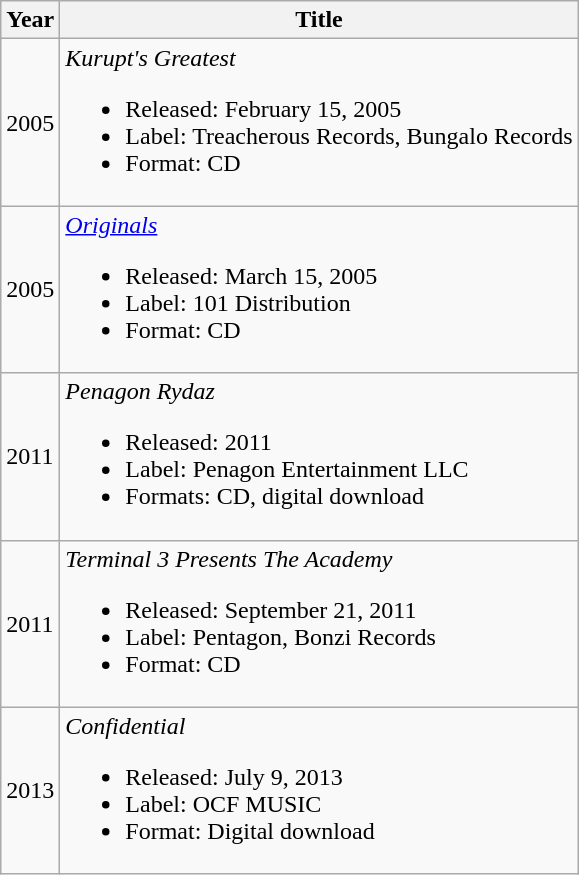<table class="wikitable">
<tr>
<th>Year</th>
<th>Title</th>
</tr>
<tr>
<td>2005</td>
<td><em>Kurupt's Greatest</em><br><ul><li>Released: February 15, 2005</li><li>Label: Treacherous Records, Bungalo Records</li><li>Format: CD</li></ul></td>
</tr>
<tr>
<td>2005</td>
<td><em><a href='#'>Originals</a></em><br><ul><li>Released: March 15, 2005</li><li>Label: 101 Distribution</li><li>Format: CD</li></ul></td>
</tr>
<tr>
<td>2011</td>
<td><em>Penagon Rydaz</em><br><ul><li>Released:  2011</li><li>Label: Penagon Entertainment LLC</li><li>Formats: CD, digital download</li></ul></td>
</tr>
<tr>
<td>2011</td>
<td><em>Terminal 3 Presents The Academy</em><br><ul><li>Released: September 21, 2011</li><li>Label: Pentagon, Bonzi Records</li><li>Format: CD</li></ul></td>
</tr>
<tr>
<td>2013</td>
<td><em>Confidential</em><br><ul><li>Released: July 9, 2013</li><li>Label: OCF MUSIC</li><li>Format: Digital download</li></ul></td>
</tr>
</table>
